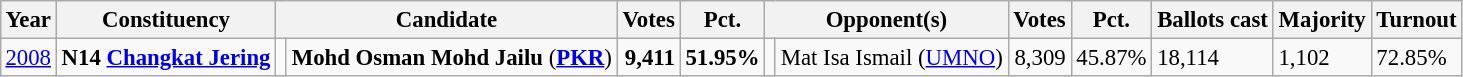<table class="wikitable" style="margin:0.5em ; font-size:95%">
<tr>
<th>Year</th>
<th>Constituency</th>
<th colspan="2">Candidate</th>
<th>Votes</th>
<th>Pct.</th>
<th colspan="2">Opponent(s)</th>
<th>Votes</th>
<th>Pct.</th>
<th>Ballots cast</th>
<th>Majority</th>
<th>Turnout</th>
</tr>
<tr>
<td><a href='#'>2008</a></td>
<td><strong>N14 <a href='#'>Changkat Jering</a></strong></td>
<td></td>
<td><strong>Mohd Osman Mohd Jailu</strong> (<a href='#'><strong>PKR</strong></a>)</td>
<td align=right><strong>9,411</strong></td>
<td><strong>51.95%</strong></td>
<td></td>
<td>Mat Isa Ismail (<a href='#'>UMNO</a>)</td>
<td align=right>8,309</td>
<td>45.87%</td>
<td>18,114</td>
<td>1,102</td>
<td>72.85%</td>
</tr>
</table>
